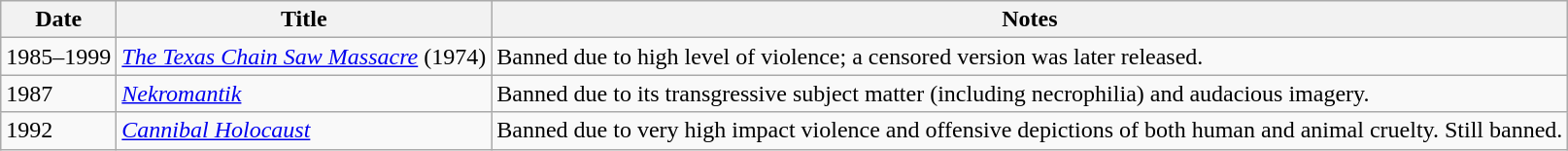<table class="wikitable sortable">
<tr>
<th>Date</th>
<th>Title</th>
<th>Notes</th>
</tr>
<tr>
<td>1985–1999</td>
<td><em><a href='#'>The Texas Chain Saw Massacre</a></em> (1974)</td>
<td>Banned due to high level of violence; a censored version was later released.</td>
</tr>
<tr>
<td>1987</td>
<td><em><a href='#'>Nekromantik</a></em></td>
<td>Banned due to its transgressive subject matter (including necrophilia) and audacious imagery.</td>
</tr>
<tr>
<td>1992</td>
<td><em><a href='#'>Cannibal Holocaust</a></em></td>
<td>Banned due to very high impact violence and offensive depictions of both human and animal cruelty. Still banned.</td>
</tr>
</table>
